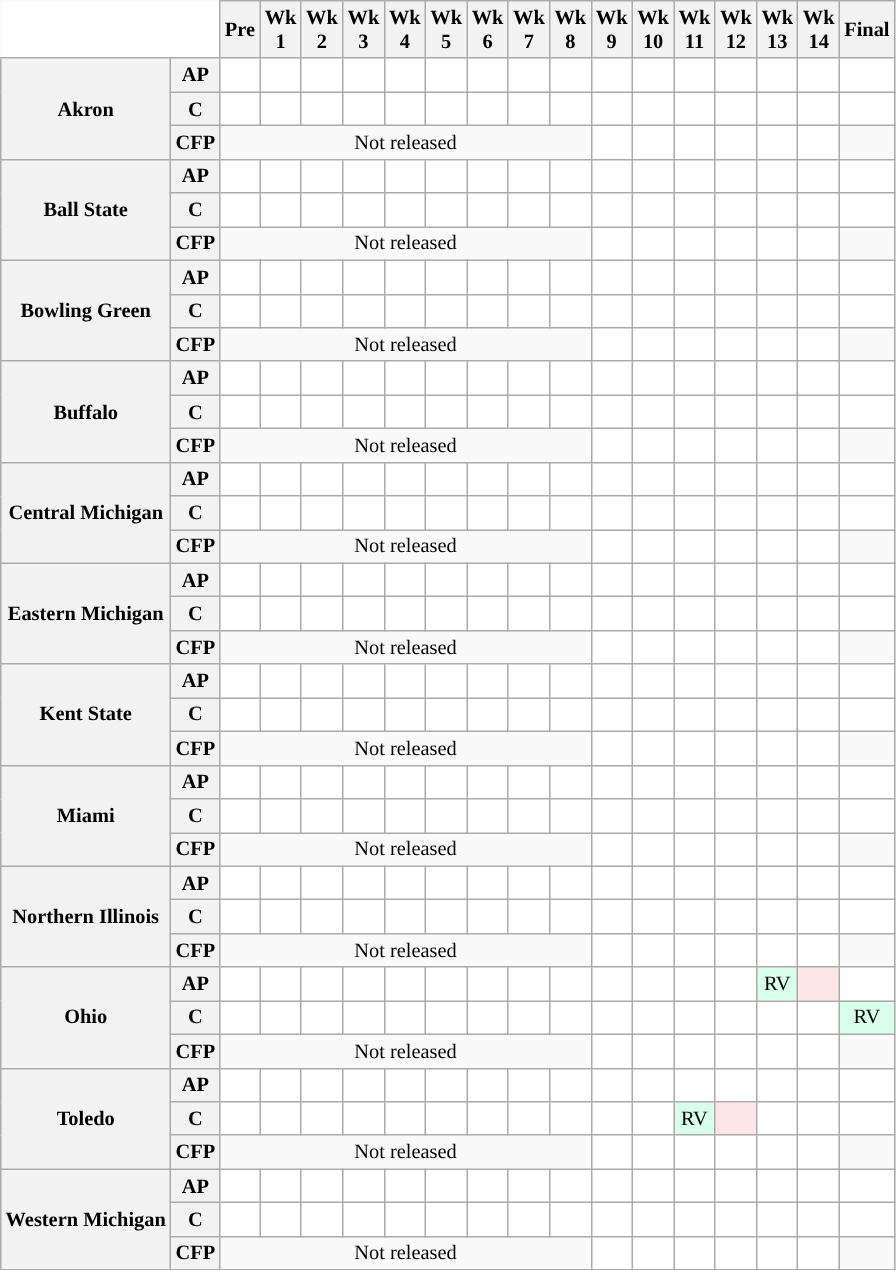<table class="wikitable" style="white-space:nowrap;font-size:85%;">
<tr>
<th colspan=2 style="background:white; border-top-style:hidden; border-left-style:hidden;"> </th>
<th>Pre</th>
<th>Wk<br>1</th>
<th>Wk<br>2</th>
<th>Wk<br>3</th>
<th>Wk<br>4</th>
<th>Wk<br>5</th>
<th>Wk<br>6</th>
<th>Wk<br>7</th>
<th>Wk<br>8</th>
<th>Wk<br>9</th>
<th>Wk<br>10</th>
<th>Wk<br>11</th>
<th>Wk<br>12</th>
<th>Wk<br>13</th>
<th>Wk<br>14</th>
<th>Final</th>
</tr>
<tr style="text-align:center;">
<th rowspan="3">Akron</th>
<th>AP</th>
<td style="background:#FFF;"></td>
<td style="background:#FFF;"></td>
<td style="background:#FFF;"></td>
<td style="background:#FFF;"></td>
<td style="background:#FFF;"></td>
<td style="background:#FFF;"></td>
<td style="background:#FFF;"></td>
<td style="background:#FFF;"></td>
<td style="background:#FFF;"></td>
<td style="background:#FFF;"></td>
<td style="background:#FFF;"></td>
<td style="background:#FFF;"></td>
<td style="background:#FFF;"></td>
<td style="background:#FFF;"></td>
<td style="background:#FFF;"></td>
<td style="background:#FFF;"></td>
</tr>
<tr style="text-align:center;">
<th>C</th>
<td style="background:#FFF;"></td>
<td style="background:#FFF;"></td>
<td style="background:#FFF;"></td>
<td style="background:#FFF;"></td>
<td style="background:#FFF;"></td>
<td style="background:#FFF;"></td>
<td style="background:#FFF;"></td>
<td style="background:#FFF;"></td>
<td style="background:#FFF;"></td>
<td style="background:#FFF;"></td>
<td style="background:#FFF;"></td>
<td style="background:#FFF;"></td>
<td style="background:#FFF;"></td>
<td style="background:#FFF;"></td>
<td style="background:#FFF;"></td>
<td style="background:#FFF;"></td>
</tr>
<tr style="text-align:center;">
<th>CFP</th>
<td colspan="9" style="text-align:center;">Not released</td>
<td style="background:#FFF;"></td>
<td style="background:#FFF;"></td>
<td style="background:#FFF;"></td>
<td style="background:#FFF;"></td>
<td style="background:#FFF;"></td>
<td style="background:#FFF;"></td>
<td style="text-align:center;"></td>
</tr>
<tr style="text-align:center;">
<th rowspan="3">Ball State</th>
<th>AP</th>
<td style="background:#FFF;"></td>
<td style="background:#FFF;"></td>
<td style="background:#FFF;"></td>
<td style="background:#FFF;"></td>
<td style="background:#FFF;"></td>
<td style="background:#FFF;"></td>
<td style="background:#FFF;"></td>
<td style="background:#FFF;"></td>
<td style="background:#FFF;"></td>
<td style="background:#FFF;"></td>
<td style="background:#FFF;"></td>
<td style="background:#FFF;"></td>
<td style="background:#FFF;"></td>
<td style="background:#FFF;"></td>
<td style="background:#FFF;"></td>
<td style="background:#FFF;"></td>
</tr>
<tr style="text-align:center;">
<th>C</th>
<td style="background:#FFF;"></td>
<td style="background:#FFF;"></td>
<td style="background:#FFF;"></td>
<td style="background:#FFF;"></td>
<td style="background:#FFF;"></td>
<td style="background:#FFF;"></td>
<td style="background:#FFF;"></td>
<td style="background:#FFF;"></td>
<td style="background:#FFF;"></td>
<td style="background:#FFF;"></td>
<td style="background:#FFF;"></td>
<td style="background:#FFF;"></td>
<td style="background:#FFF;"></td>
<td style="background:#FFF;"></td>
<td style="background:#FFF;"></td>
<td style="background:#FFF;"></td>
</tr>
<tr style="text-align:center;">
<th>CFP</th>
<td colspan="9" style="text-align:center;">Not released</td>
<td style="background:#FFF;"></td>
<td style="background:#FFF;"></td>
<td style="background:#FFF;"></td>
<td style="background:#FFF;"></td>
<td style="background:#FFF;"></td>
<td style="background:#FFF;"></td>
<td style="text-align:center;"></td>
</tr>
<tr style="text-align:center;">
<th rowspan="3">Bowling Green</th>
<th>AP</th>
<td style="background:#FFF;"></td>
<td style="background:#FFF;"></td>
<td style="background:#FFF;"></td>
<td style="background:#FFF;"></td>
<td style="background:#FFF;"></td>
<td style="background:#FFF;"></td>
<td style="background:#FFF;"></td>
<td style="background:#FFF;"></td>
<td style="background:#FFF;"></td>
<td style="background:#FFF;"></td>
<td style="background:#FFF;"></td>
<td style="background:#FFF;"></td>
<td style="background:#FFF;"></td>
<td style="background:#FFF;"></td>
<td style="background:#FFF;"></td>
<td style="background:#FFF;"></td>
</tr>
<tr style="text-align:center;">
<th>C</th>
<td style="background:#FFF;"></td>
<td style="background:#FFF;"></td>
<td style="background:#FFF;"></td>
<td style="background:#FFF;"></td>
<td style="background:#FFF;"></td>
<td style="background:#FFF;"></td>
<td style="background:#FFF;"></td>
<td style="background:#FFF;"></td>
<td style="background:#FFF;"></td>
<td style="background:#FFF;"></td>
<td style="background:#FFF;"></td>
<td style="background:#FFF;"></td>
<td style="background:#FFF;"></td>
<td style="background:#FFF;"></td>
<td style="background:#FFF;"></td>
<td style="background:#FFF;"></td>
</tr>
<tr style="text-align:center;">
<th>CFP</th>
<td colspan="9" style="text-align:center;">Not released</td>
<td style="background:#FFF;"></td>
<td style="background:#FFF;"></td>
<td style="background:#FFF;"></td>
<td style="background:#FFF;"></td>
<td style="background:#FFF;"></td>
<td style="background:#FFF;"></td>
<td style="text-align:center;"></td>
</tr>
<tr style="text-align:center;">
<th rowspan="3">Buffalo</th>
<th>AP</th>
<td style="background:#FFF;"></td>
<td style="background:#FFF;"></td>
<td style="background:#FFF;"></td>
<td style="background:#FFF;"></td>
<td style="background:#FFF;"></td>
<td style="background:#FFF;"></td>
<td style="background:#FFF;"></td>
<td style="background:#FFF;"></td>
<td style="background:#FFF;"></td>
<td style="background:#FFF;"></td>
<td style="background:#FFF;"></td>
<td style="background:#FFF;"></td>
<td style="background:#FFF;"></td>
<td style="background:#FFF;"></td>
<td style="background:#FFF;"></td>
<td style="background:#FFF;"></td>
</tr>
<tr style="text-align:center;">
<th>C</th>
<td style="background:#FFF;"></td>
<td style="background:#FFF;"></td>
<td style="background:#FFF;"></td>
<td style="background:#FFF;"></td>
<td style="background:#FFF;"></td>
<td style="background:#FFF;"></td>
<td style="background:#FFF;"></td>
<td style="background:#FFF;"></td>
<td style="background:#FFF;"></td>
<td style="background:#FFF;"></td>
<td style="background:#FFF;"></td>
<td style="background:#FFF;"></td>
<td style="background:#FFF;"></td>
<td style="background:#FFF;"></td>
<td style="background:#FFF;"></td>
<td style="background:#FFF;"></td>
</tr>
<tr style="text-align:center;">
<th>CFP</th>
<td colspan="9" style="text-align:center;">Not released</td>
<td style="background:#FFF;"></td>
<td style="background:#FFF;"></td>
<td style="background:#FFF;"></td>
<td style="background:#FFF;"></td>
<td style="background:#FFF;"></td>
<td style="background:#FFF;"></td>
<td style="text-align:center;"></td>
</tr>
<tr style="text-align:center;">
<th rowspan="3">Central Michigan</th>
<th>AP</th>
<td style="background:#FFF;"></td>
<td style="background:#FFF;"></td>
<td style="background:#FFF;"></td>
<td style="background:#FFF;"></td>
<td style="background:#FFF;"></td>
<td style="background:#FFF;"></td>
<td style="background:#FFF;"></td>
<td style="background:#FFF;"></td>
<td style="background:#FFF;"></td>
<td style="background:#FFF;"></td>
<td style="background:#FFF;"></td>
<td style="background:#FFF;"></td>
<td style="background:#FFF;"></td>
<td style="background:#FFF;"></td>
<td style="background:#FFF;"></td>
<td style="background:#FFF;"></td>
</tr>
<tr style="text-align:center;">
<th>C</th>
<td style="background:#FFF;"></td>
<td style="background:#FFF;"></td>
<td style="background:#FFF;"></td>
<td style="background:#FFF;"></td>
<td style="background:#FFF;"></td>
<td style="background:#FFF;"></td>
<td style="background:#FFF;"></td>
<td style="background:#FFF;"></td>
<td style="background:#FFF;"></td>
<td style="background:#FFF;"></td>
<td style="background:#FFF;"></td>
<td style="background:#FFF;"></td>
<td style="background:#FFF;"></td>
<td style="background:#FFF;"></td>
<td style="background:#FFF;"></td>
<td style="background:#FFF;"></td>
</tr>
<tr style="text-align:center;">
<th>CFP</th>
<td colspan="9" style="text-align:center;">Not released</td>
<td style="background:#FFF;"></td>
<td style="background:#FFF;"></td>
<td style="background:#FFF;"></td>
<td style="background:#FFF;"></td>
<td style="background:#FFF;"></td>
<td style="background:#FFF;"></td>
<td style="text-align:center;"></td>
</tr>
<tr style="text-align:center;">
<th rowspan="3">Eastern Michigan</th>
<th>AP</th>
<td style="background:#FFF;"></td>
<td style="background:#FFF;"></td>
<td style="background:#FFF;"></td>
<td style="background:#FFF;"></td>
<td style="background:#FFF;"></td>
<td style="background:#FFF;"></td>
<td style="background:#FFF;"></td>
<td style="background:#FFF;"></td>
<td style="background:#FFF;"></td>
<td style="background:#FFF;"></td>
<td style="background:#FFF;"></td>
<td style="background:#FFF;"></td>
<td style="background:#FFF;"></td>
<td style="background:#FFF;"></td>
<td style="background:#FFF;"></td>
<td style="background:#FFF;"></td>
</tr>
<tr style="text-align:center;">
<th>C</th>
<td style="background:#FFF;"></td>
<td style="background:#FFF;"></td>
<td style="background:#FFF;"></td>
<td style="background:#FFF;"></td>
<td style="background:#FFF;"></td>
<td style="background:#FFF;"></td>
<td style="background:#FFF;"></td>
<td style="background:#FFF;"></td>
<td style="background:#FFF;"></td>
<td style="background:#FFF;"></td>
<td style="background:#FFF;"></td>
<td style="background:#FFF;"></td>
<td style="background:#FFF;"></td>
<td style="background:#FFF;"></td>
<td style="background:#FFF;"></td>
<td style="background:#FFF;"></td>
</tr>
<tr style="text-align:center;">
<th>CFP</th>
<td colspan="9" style="text-align:center;">Not released</td>
<td style="background:#FFF;"></td>
<td style="background:#FFF;"></td>
<td style="background:#FFF;"></td>
<td style="background:#FFF;"></td>
<td style="background:#FFF;"></td>
<td style="background:#FFF;"></td>
<td style="text-align:center;"></td>
</tr>
<tr style="text-align:center;">
<th rowspan="3">Kent State</th>
<th>AP</th>
<td style="background:#FFF;"></td>
<td style="background:#FFF;"></td>
<td style="background:#FFF;"></td>
<td style="background:#FFF;"></td>
<td style="background:#FFF;"></td>
<td style="background:#FFF;"></td>
<td style="background:#FFF;"></td>
<td style="background:#FFF;"></td>
<td style="background:#FFF;"></td>
<td style="background:#FFF;"></td>
<td style="background:#FFF;"></td>
<td style="background:#FFF;"></td>
<td style="background:#FFF;"></td>
<td style="background:#FFF;"></td>
<td style="background:#FFF;"></td>
<td style="background:#FFF;"></td>
</tr>
<tr style="text-align:center;">
<th>C</th>
<td style="background:#FFF;"></td>
<td style="background:#FFF;"></td>
<td style="background:#FFF;"></td>
<td style="background:#FFF;"></td>
<td style="background:#FFF;"></td>
<td style="background:#FFF;"></td>
<td style="background:#FFF;"></td>
<td style="background:#FFF;"></td>
<td style="background:#FFF;"></td>
<td style="background:#FFF;"></td>
<td style="background:#FFF;"></td>
<td style="background:#FFF;"></td>
<td style="background:#FFF;"></td>
<td style="background:#FFF;"></td>
<td style="background:#FFF;"></td>
<td style="background:#FFF;"></td>
</tr>
<tr style="text-align:center;">
<th>CFP</th>
<td colspan="9" style="text-align:center;">Not released</td>
<td style="background:#FFF;"></td>
<td style="background:#FFF;"></td>
<td style="background:#FFF;"></td>
<td style="background:#FFF;"></td>
<td style="background:#FFF;"></td>
<td style="background:#FFF;"></td>
<td style="text-align:center;"></td>
</tr>
<tr style="text-align:center;">
<th rowspan="3">Miami</th>
<th>AP</th>
<td style="background:#FFF;"></td>
<td style="background:#FFF;"></td>
<td style="background:#FFF;"></td>
<td style="background:#FFF;"></td>
<td style="background:#FFF;"></td>
<td style="background:#FFF;"></td>
<td style="background:#FFF;"></td>
<td style="background:#FFF;"></td>
<td style="background:#FFF;"></td>
<td style="background:#FFF;"></td>
<td style="background:#FFF;"></td>
<td style="background:#FFF;"></td>
<td style="background:#FFF;"></td>
<td style="background:#FFF;"></td>
<td style="background:#FFF;"></td>
<td style="background:#FFF;"></td>
</tr>
<tr style="text-align:center;">
<th>C</th>
<td style="background:#FFF;"></td>
<td style="background:#FFF;"></td>
<td style="background:#FFF;"></td>
<td style="background:#FFF;"></td>
<td style="background:#FFF;"></td>
<td style="background:#FFF;"></td>
<td style="background:#FFF;"></td>
<td style="background:#FFF;"></td>
<td style="background:#FFF;"></td>
<td style="background:#FFF;"></td>
<td style="background:#FFF;"></td>
<td style="background:#FFF;"></td>
<td style="background:#FFF;"></td>
<td style="background:#FFF;"></td>
<td style="background:#FFF;"></td>
<td style="background:#FFF;"></td>
</tr>
<tr style="text-align:center;">
<th>CFP</th>
<td colspan="9" style="text-align:center;">Not released</td>
<td style="background:#FFF;"></td>
<td style="background:#FFF;"></td>
<td style="background:#FFF;"></td>
<td style="background:#FFF;"></td>
<td style="background:#FFF;"></td>
<td style="background:#FFF;"></td>
<td style="text-align:center;"></td>
</tr>
<tr style="text-align:center;">
<th rowspan="3">Northern Illinois</th>
<th>AP</th>
<td style="background:#FFF;"></td>
<td style="background:#FFF;"></td>
<td style="background:#FFF;"></td>
<td style="background:#FFF;"></td>
<td style="background:#FFF;"></td>
<td style="background:#FFF;"></td>
<td style="background:#FFF;"></td>
<td style="background:#FFF;"></td>
<td style="background:#FFF;"></td>
<td style="background:#FFF;"></td>
<td style="background:#FFF;"></td>
<td style="background:#FFF;"></td>
<td style="background:#FFF;"></td>
<td style="background:#FFF;"></td>
<td style="background:#FFF;"></td>
<td style="background:#FFF;"></td>
</tr>
<tr style="text-align:center;">
<th>C</th>
<td style="background:#FFF;"></td>
<td style="background:#FFF;"></td>
<td style="background:#FFF;"></td>
<td style="background:#FFF;"></td>
<td style="background:#FFF;"></td>
<td style="background:#FFF;"></td>
<td style="background:#FFF;"></td>
<td style="background:#FFF;"></td>
<td style="background:#FFF;"></td>
<td style="background:#FFF;"></td>
<td style="background:#FFF;"></td>
<td style="background:#FFF;"></td>
<td style="background:#FFF;"></td>
<td style="background:#FFF;"></td>
<td style="background:#FFF;"></td>
<td style="background:#FFF;"></td>
</tr>
<tr style="text-align:center;">
<th>CFP</th>
<td colspan="9" style="text-align:center;">Not released</td>
<td style="background:#FFF;"></td>
<td style="background:#FFF;"></td>
<td style="background:#FFF;"></td>
<td style="background:#FFF;"></td>
<td style="background:#FFF;"></td>
<td style="background:#FFF;"></td>
<td style="text-align:center;"></td>
</tr>
<tr style="text-align:center;">
<th rowspan="3">Ohio</th>
<th>AP</th>
<td style="background:#FFF;"></td>
<td style="background:#FFF;"></td>
<td style="background:#FFF;"></td>
<td style="background:#FFF;"></td>
<td style="background:#FFF;"></td>
<td style="background:#FFF;"></td>
<td style="background:#FFF;"></td>
<td style="background:#FFF;"></td>
<td style="background:#FFF;"></td>
<td style="background:#FFF;"></td>
<td style="background:#FFF;"></td>
<td style="background:#FFF;"></td>
<td style="background:#FFF;"></td>
<td style="background:#d8ffeb;">RV</td>
<td style="background:#ffe6e6;"></td>
<td style="background:#FFF;"></td>
</tr>
<tr style="text-align:center;">
<th>C</th>
<td style="background:#FFF;"></td>
<td style="background:#FFF;"></td>
<td style="background:#FFF;"></td>
<td style="background:#FFF;"></td>
<td style="background:#FFF;"></td>
<td style="background:#FFF;"></td>
<td style="background:#FFF;"></td>
<td style="background:#FFF;"></td>
<td style="background:#FFF;"></td>
<td style="background:#FFF;"></td>
<td style="background:#FFF;"></td>
<td style="background:#FFF;"></td>
<td style="background:#FFF;"></td>
<td style="background:#FFF;"></td>
<td style="background:#FFF;"></td>
<td style="background:#d8ffeb;">RV</td>
</tr>
<tr style="text-align:center;">
<th>CFP</th>
<td colspan="9" style="text-align:center;">Not released</td>
<td style="background:#FFF;"></td>
<td style="background:#FFF;"></td>
<td style="background:#FFF;"></td>
<td style="background:#FFF;"></td>
<td style="background:#FFF;"></td>
<td style="background:#FFF;"></td>
<td style="text-align:center;"></td>
</tr>
<tr style="text-align:center;">
<th rowspan="3">Toledo</th>
<th>AP</th>
<td style="background:#FFF;"></td>
<td style="background:#FFF;"></td>
<td style="background:#FFF;"></td>
<td style="background:#FFF;"></td>
<td style="background:#FFF;"></td>
<td style="background:#FFF;"></td>
<td style="background:#FFF;"></td>
<td style="background:#FFF;"></td>
<td style="background:#FFF;"></td>
<td style="background:#FFF;"></td>
<td style="background:#FFF;"></td>
<td style="background:#FFF;"></td>
<td style="background:#FFF;"></td>
<td style="background:#FFF;"></td>
<td style="background:#FFF;"></td>
<td style="background:#FFF;"></td>
</tr>
<tr style="text-align:center;">
<th>C</th>
<td style="background:#FFF;"></td>
<td style="background:#FFF;"></td>
<td style="background:#FFF;"></td>
<td style="background:#FFF;"></td>
<td style="background:#FFF;"></td>
<td style="background:#FFF;"></td>
<td style="background:#FFF;"></td>
<td style="background:#FFF;"></td>
<td style="background:#FFF;"></td>
<td style="background:#FFF;"></td>
<td style="background:#FFF;"></td>
<td style="background:#d8ffeb;">RV</td>
<td style="background:#ffe6e6;"></td>
<td style="background:#FFF;"></td>
<td style="background:#FFF;"></td>
<td style="background:#FFF;"></td>
</tr>
<tr style="text-align:center;">
<th>CFP</th>
<td colspan="9" style="text-align:center;">Not released</td>
<td style="background:#FFF;"></td>
<td style="background:#FFF;"></td>
<td style="background:#FFF;"></td>
<td style="background:#FFF;"></td>
<td style="background:#FFF;"></td>
<td style="background:#FFF;"></td>
<td style="text-align:center;"></td>
</tr>
<tr style="text-align:center;">
<th rowspan="3">Western Michigan</th>
<th>AP</th>
<td style="background:#FFF;"></td>
<td style="background:#FFF;"></td>
<td style="background:#FFF;"></td>
<td style="background:#FFF;"></td>
<td style="background:#FFF;"></td>
<td style="background:#FFF;"></td>
<td style="background:#FFF;"></td>
<td style="background:#FFF;"></td>
<td style="background:#FFF;"></td>
<td style="background:#FFF;"></td>
<td style="background:#FFF;"></td>
<td style="background:#FFF;"></td>
<td style="background:#FFF;"></td>
<td style="background:#FFF;"></td>
<td style="background:#FFF;"></td>
<td style="background:#FFF;"></td>
</tr>
<tr style="text-align:center;">
<th>C</th>
<td style="background:#FFF;"></td>
<td style="background:#FFF;"></td>
<td style="background:#FFF;"></td>
<td style="background:#FFF;"></td>
<td style="background:#FFF;"></td>
<td style="background:#FFF;"></td>
<td style="background:#FFF;"></td>
<td style="background:#FFF;"></td>
<td style="background:#FFF;"></td>
<td style="background:#FFF;"></td>
<td style="background:#FFF;"></td>
<td style="background:#FFF;"></td>
<td style="background:#FFF;"></td>
<td style="background:#FFF;"></td>
<td style="background:#FFF;"></td>
<td style="background:#FFF;"></td>
</tr>
<tr style="text-align:center;">
<th>CFP</th>
<td colspan="9" style="text-align:center;">Not released</td>
<td style="background:#FFF;"></td>
<td style="background:#FFF;"></td>
<td style="background:#FFF;"></td>
<td style="background:#FFF;"></td>
<td style="background:#FFF;"></td>
<td style="background:#FFF;"></td>
<td style="text-align:center;"></td>
</tr>
<tr style="text-align:center;">
</tr>
</table>
